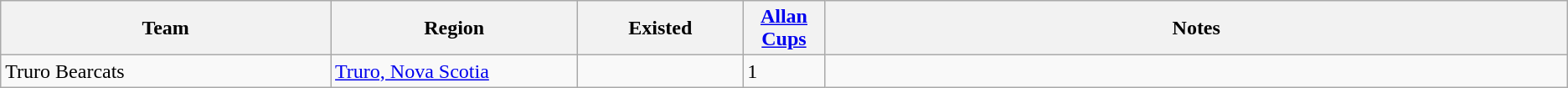<table class="wikitable">
<tr>
<th bgcolor="#DDDDFF" width="20%">Team</th>
<th bgcolor="#DDDDFF" width="15%">Region</th>
<th bgcolor="#DDDDFF" width="10%">Existed</th>
<th bgcolor="#DDDDFF" width="5%"><a href='#'>Allan Cups</a></th>
<th bgcolor="#DDDDFF" width="45%">Notes</th>
</tr>
<tr>
<td>Truro Bearcats</td>
<td><a href='#'>Truro, Nova Scotia</a></td>
<td></td>
<td>1</td>
<td></td>
</tr>
</table>
